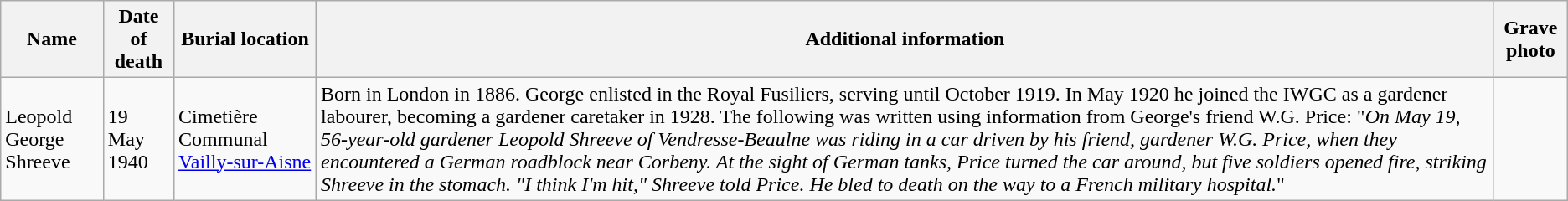<table class="wikitable">
<tr>
<th>Name</th>
<th>Date of death</th>
<th>Burial location</th>
<th>Additional information</th>
<th>Grave photo</th>
</tr>
<tr>
<td>Leopold George Shreeve</td>
<td>19 May 1940</td>
<td>Cimetière Communal <a href='#'>Vailly-sur-Aisne</a></td>
<td>Born in London in 1886. George enlisted in the Royal Fusiliers, serving until October 1919. In May 1920 he joined the IWGC as a gardener labourer, becoming a gardener caretaker in 1928. The following was written using information from George's friend W.G. Price: "<em>On May 19, 56-year-old gardener Leopold Shreeve of Vendresse-Beaulne was riding in a car driven by his friend, gardener W.G. Price, when they encountered a German roadblock near Corbeny. At the sight of German tanks, Price turned the car around, but five soldiers opened fire, striking Shreeve in the stomach. "I think I'm hit," Shreeve told Price. He bled to death on the way to a French military hospital.</em>"</td>
<td></td>
</tr>
</table>
